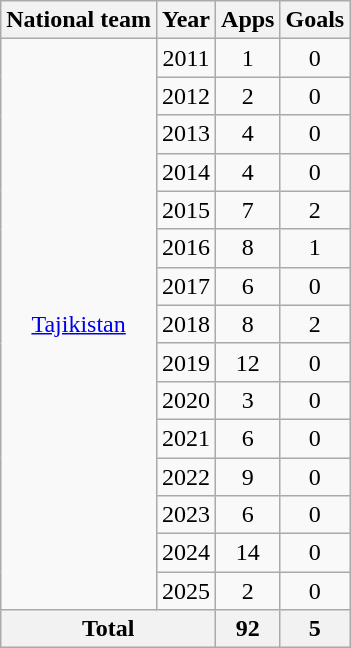<table class="wikitable" style="text-align:center">
<tr>
<th>National team</th>
<th>Year</th>
<th>Apps</th>
<th>Goals</th>
</tr>
<tr>
<td rowspan="15"><a href='#'>Tajikistan</a></td>
<td>2011</td>
<td>1</td>
<td>0</td>
</tr>
<tr>
<td>2012</td>
<td>2</td>
<td>0</td>
</tr>
<tr>
<td>2013</td>
<td>4</td>
<td>0</td>
</tr>
<tr>
<td>2014</td>
<td>4</td>
<td>0</td>
</tr>
<tr>
<td>2015</td>
<td>7</td>
<td>2</td>
</tr>
<tr>
<td>2016</td>
<td>8</td>
<td>1</td>
</tr>
<tr>
<td>2017</td>
<td>6</td>
<td>0</td>
</tr>
<tr>
<td>2018</td>
<td>8</td>
<td>2</td>
</tr>
<tr>
<td>2019</td>
<td>12</td>
<td>0</td>
</tr>
<tr>
<td>2020</td>
<td>3</td>
<td>0</td>
</tr>
<tr>
<td>2021</td>
<td>6</td>
<td>0</td>
</tr>
<tr>
<td>2022</td>
<td>9</td>
<td>0</td>
</tr>
<tr>
<td>2023</td>
<td>6</td>
<td>0</td>
</tr>
<tr>
<td>2024</td>
<td>14</td>
<td>0</td>
</tr>
<tr>
<td>2025</td>
<td>2</td>
<td>0</td>
</tr>
<tr>
<th colspan="2">Total</th>
<th>92</th>
<th>5</th>
</tr>
</table>
